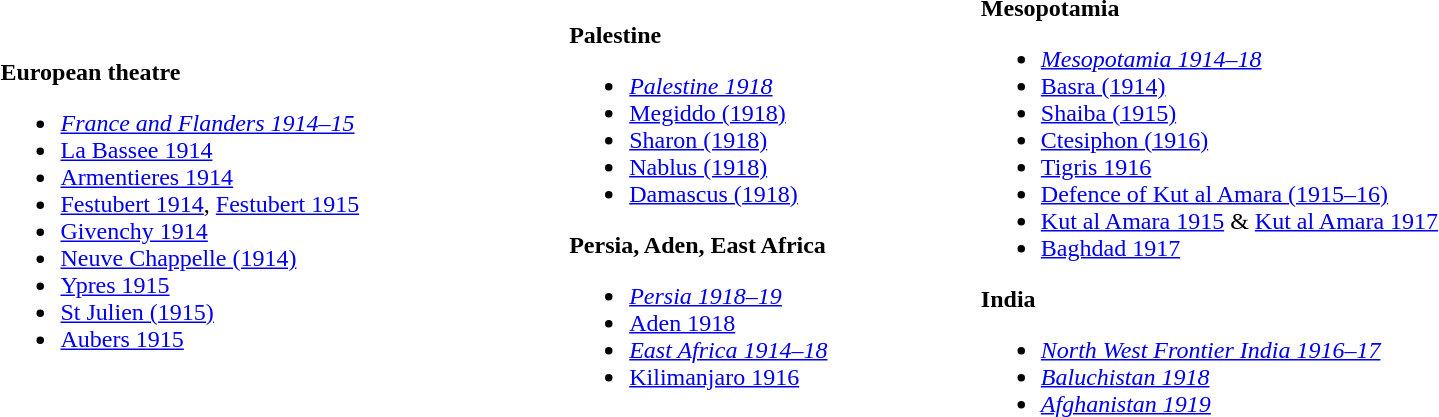<table width="90%">
<tr>
<td><br><strong>European theatre</strong><ul><li><em><a href='#'>France and Flanders 1914–15</a></em></li><li><a href='#'>La Bassee 1914</a></li><li><a href='#'>Armentieres 1914</a></li><li><a href='#'>Festubert 1914</a>, <a href='#'>Festubert 1915</a></li><li><a href='#'>Givenchy 1914</a></li><li><a href='#'>Neuve Chappelle (1914)</a></li><li><a href='#'>Ypres 1915</a></li><li><a href='#'>St Julien (1915)</a></li><li><a href='#'>Aubers 1915</a></li></ul></td>
<td><br><strong>Palestine</strong><ul><li><em><a href='#'>Palestine 1918</a></em></li><li><a href='#'>Megiddo (1918)</a></li><li><a href='#'>Sharon (1918)</a></li><li><a href='#'>Nablus (1918)</a></li><li><a href='#'>Damascus (1918)</a></li></ul><strong>Persia, Aden, East Africa</strong><ul><li><em><a href='#'>Persia 1918–19</a></em></li><li><a href='#'>Aden 1918</a></li><li><em><a href='#'>East Africa 1914–18</a></em></li><li><a href='#'>Kilimanjaro 1916</a></li></ul></td>
<td><br><strong>Mesopotamia</strong><ul><li><em><a href='#'>Mesopotamia 1914–18</a></em></li><li><a href='#'>Basra (1914)</a></li><li><a href='#'>Shaiba (1915)</a></li><li><a href='#'>Ctesiphon (1916)</a></li><li><a href='#'>Tigris 1916</a></li><li><a href='#'>Defence of Kut al Amara (1915–16)</a></li><li><a href='#'>Kut al Amara 1915</a> & <a href='#'>Kut al Amara 1917</a></li><li><a href='#'>Baghdad 1917</a></li></ul><strong>India</strong><ul><li><em><a href='#'>North West Frontier India 1916–17</a></em></li><li><em><a href='#'>Baluchistan 1918</a></em></li><li><em><a href='#'>Afghanistan 1919</a></em></li></ul></td>
</tr>
</table>
